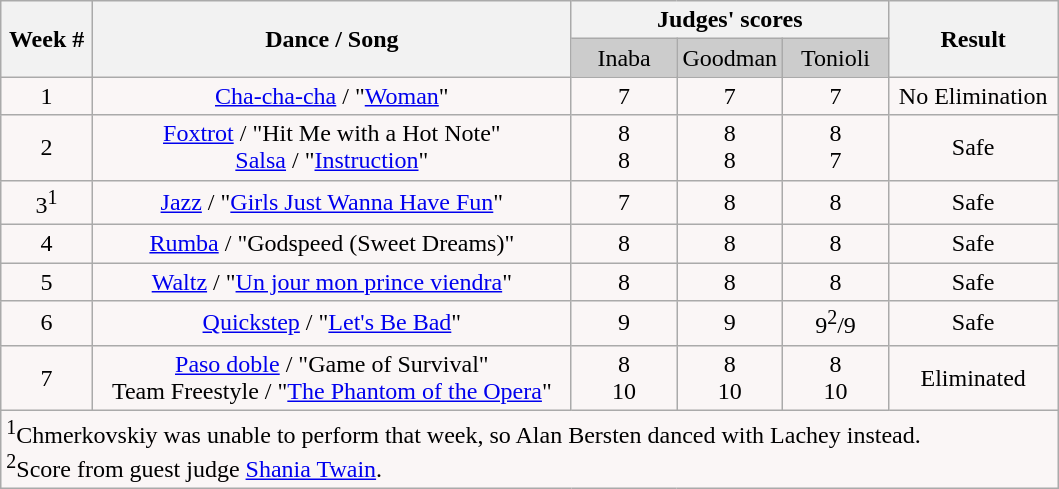<table class="wikitable collapsible collapsed">
<tr style="text-align:Center;">
<th rowspan="2">Week #</th>
<th rowspan="2">Dance / Song</th>
<th colspan="3">Judges' scores</th>
<th rowspan="2">Result</th>
</tr>
<tr style="text-align:center; background:#ccc;">
<td style="width:10%; ">Inaba</td>
<td style="width:10%; ">Goodman</td>
<td style="width:10%; ">Tonioli</td>
</tr>
<tr style="text-align: center; background:#faf6f6;">
<td>1</td>
<td><a href='#'>Cha-cha-cha</a> / "<a href='#'>Woman</a>"</td>
<td>7</td>
<td>7</td>
<td>7</td>
<td>No Elimination</td>
</tr>
<tr style="text-align: center; background:#faf6f6;">
<td>2</td>
<td><a href='#'>Foxtrot</a> / "Hit Me with a Hot Note"<br><a href='#'>Salsa</a> / "<a href='#'>Instruction</a>"</td>
<td>8<br>8</td>
<td>8<br>8</td>
<td>8<br>7</td>
<td>Safe</td>
</tr>
<tr style="text-align: center; background:#faf6f6;">
<td>3<sup>1</sup></td>
<td><a href='#'>Jazz</a> / "<a href='#'>Girls Just Wanna Have Fun</a>"</td>
<td>7</td>
<td>8</td>
<td>8</td>
<td>Safe</td>
</tr>
<tr style="text-align: center; background:#faf6f6;">
<td>4</td>
<td><a href='#'>Rumba</a> / "Godspeed (Sweet Dreams)"</td>
<td>8</td>
<td>8</td>
<td>8</td>
<td>Safe</td>
</tr>
<tr style="text-align: center; background:#faf6f6;">
<td>5</td>
<td><a href='#'>Waltz</a> / "<a href='#'>Un jour mon prince viendra</a>"</td>
<td>8</td>
<td>8</td>
<td>8</td>
<td>Safe</td>
</tr>
<tr style="text-align: center; background:#faf6f6;">
<td>6</td>
<td><a href='#'>Quickstep</a> / "<a href='#'>Let's Be Bad</a>"</td>
<td>9</td>
<td>9</td>
<td>9<sup>2</sup>/9</td>
<td>Safe</td>
</tr>
<tr style="text-align: center; background:#faf6f6;">
<td>7</td>
<td><a href='#'>Paso doble</a> / "Game of Survival"<br>Team Freestyle / "<a href='#'>The Phantom of the Opera</a>"</td>
<td>8<br>10</td>
<td>8<br>10</td>
<td>8<br>10</td>
<td>Eliminated</td>
</tr>
<tr style="text-align: center; background:#faf6f6;">
<td colspan="6" style="text-align:left;"><sup>1</sup>Chmerkovskiy was unable to perform that week, so Alan Bersten danced with Lachey instead.<br><sup>2</sup>Score from guest judge <a href='#'>Shania Twain</a>.</td>
</tr>
</table>
